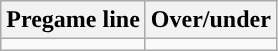<table class="wikitable">
<tr align="center">
<th>Pregame line</th>
<th>Over/under</th>
</tr>
<tr align="center">
<td></td>
<td></td>
</tr>
</table>
